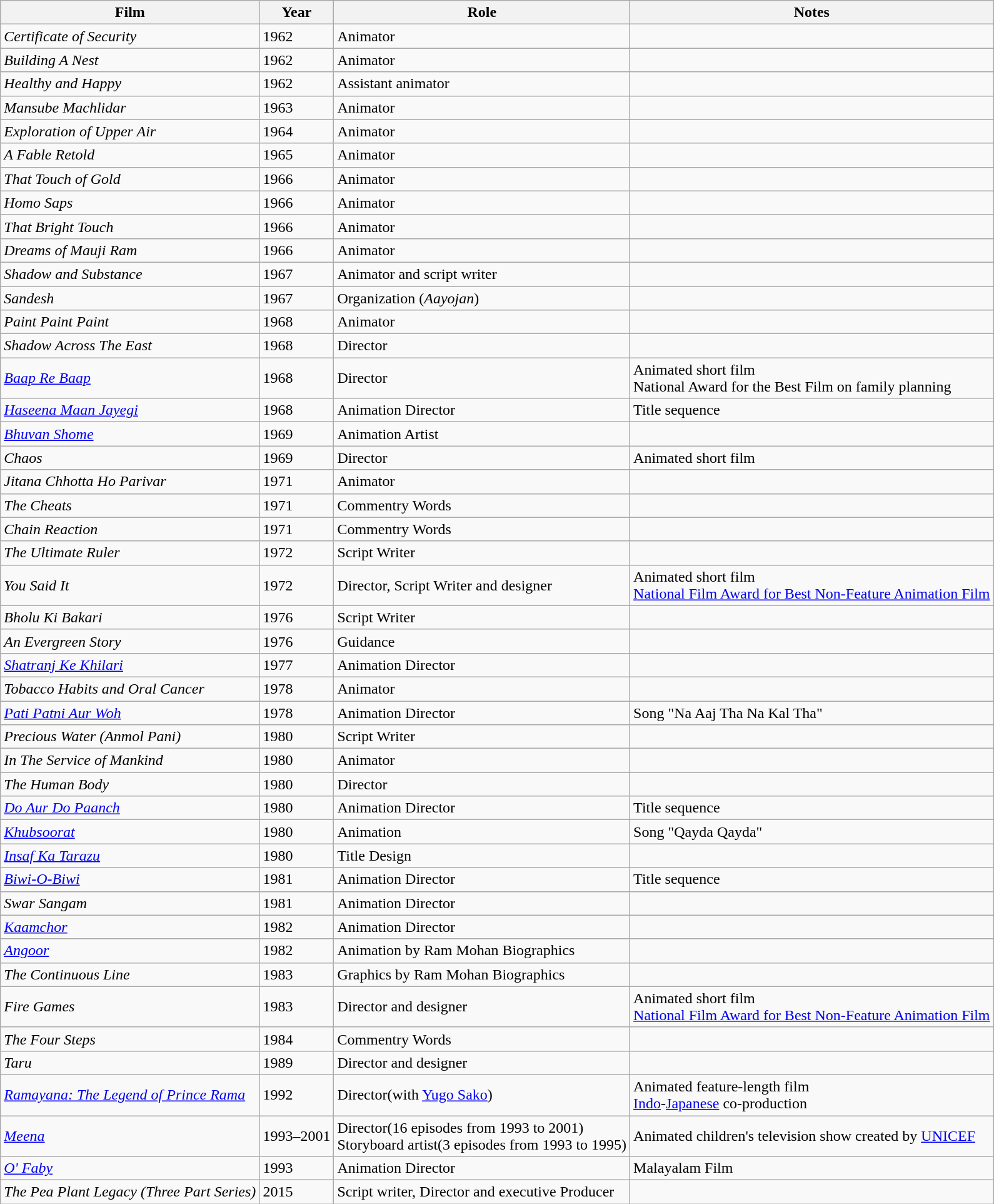<table class="sortable wikitable">
<tr>
<th>Film</th>
<th>Year</th>
<th>Role</th>
<th>Notes</th>
</tr>
<tr>
<td><em>Certificate of Security</em></td>
<td>1962</td>
<td>Animator</td>
<td></td>
</tr>
<tr>
<td><em>Building A Nest</em></td>
<td>1962</td>
<td>Animator</td>
<td></td>
</tr>
<tr>
<td><em>Healthy and Happy</em></td>
<td>1962</td>
<td>Assistant animator</td>
<td></td>
</tr>
<tr>
<td><em>Mansube Machlidar</em></td>
<td>1963</td>
<td>Animator</td>
<td></td>
</tr>
<tr>
<td><em>Exploration of Upper Air</em></td>
<td>1964</td>
<td>Animator</td>
<td></td>
</tr>
<tr>
<td><em>A Fable Retold</em></td>
<td>1965</td>
<td>Animator</td>
<td></td>
</tr>
<tr>
<td><em>That Touch of Gold</em></td>
<td>1966</td>
<td>Animator</td>
<td></td>
</tr>
<tr>
<td><em>Homo Saps</em></td>
<td>1966</td>
<td>Animator</td>
<td></td>
</tr>
<tr>
<td><em>That Bright Touch</em></td>
<td>1966</td>
<td>Animator</td>
<td></td>
</tr>
<tr>
<td><em>Dreams of Mauji Ram</em></td>
<td>1966</td>
<td>Animator</td>
<td></td>
</tr>
<tr>
<td><em>Shadow and Substance</em></td>
<td>1967</td>
<td>Animator and script writer</td>
<td></td>
</tr>
<tr>
<td><em>Sandesh</em></td>
<td>1967</td>
<td>Organization (<em>Aayojan</em>)</td>
<td></td>
</tr>
<tr>
<td><em>Paint Paint Paint</em></td>
<td>1968</td>
<td>Animator</td>
<td></td>
</tr>
<tr>
<td><em>Shadow Across The East</em></td>
<td>1968</td>
<td>Director</td>
<td></td>
</tr>
<tr>
<td><em><a href='#'>Baap Re Baap</a></em></td>
<td>1968</td>
<td>Director</td>
<td>Animated short film <br>National Award for the Best Film on family planning</td>
</tr>
<tr>
<td><em><a href='#'>Haseena Maan Jayegi</a></em></td>
<td>1968</td>
<td>Animation Director</td>
<td>Title sequence</td>
</tr>
<tr>
<td><em><a href='#'>Bhuvan Shome</a></em></td>
<td>1969</td>
<td>Animation Artist</td>
<td></td>
</tr>
<tr>
<td><em>Chaos</em></td>
<td>1969</td>
<td>Director</td>
<td>Animated short film</td>
</tr>
<tr>
<td><em>Jitana Chhotta Ho Parivar</em></td>
<td>1971</td>
<td>Animator</td>
<td></td>
</tr>
<tr>
<td><em>The Cheats</em></td>
<td>1971</td>
<td>Commentry Words</td>
<td></td>
</tr>
<tr>
<td><em>Chain Reaction</em></td>
<td>1971</td>
<td>Commentry Words</td>
<td></td>
</tr>
<tr>
<td><em>The Ultimate Ruler</em></td>
<td>1972</td>
<td>Script Writer</td>
<td></td>
</tr>
<tr>
<td><em>You Said It</em></td>
<td>1972</td>
<td>Director, Script Writer and designer</td>
<td>Animated short film <br><a href='#'>National Film Award for Best Non-Feature Animation Film</a></td>
</tr>
<tr>
<td><em>Bholu Ki Bakari</em></td>
<td>1976</td>
<td>Script Writer</td>
<td></td>
</tr>
<tr>
<td><em>An Evergreen Story</em></td>
<td>1976</td>
<td>Guidance</td>
<td></td>
</tr>
<tr>
<td><em><a href='#'>Shatranj Ke Khilari</a></em></td>
<td>1977</td>
<td>Animation Director</td>
<td></td>
</tr>
<tr>
<td><em>Tobacco Habits and Oral Cancer</em></td>
<td>1978</td>
<td>Animator</td>
<td></td>
</tr>
<tr>
<td><em><a href='#'>Pati Patni Aur Woh</a></em></td>
<td>1978</td>
<td>Animation Director</td>
<td>Song "Na Aaj Tha Na Kal Tha"</td>
</tr>
<tr>
<td><em>Precious Water (Anmol Pani)</em></td>
<td>1980</td>
<td>Script Writer</td>
<td></td>
</tr>
<tr>
<td><em>In The Service of Mankind</em></td>
<td>1980</td>
<td>Animator</td>
<td></td>
</tr>
<tr>
<td><em>The Human Body</em></td>
<td>1980</td>
<td>Director</td>
<td></td>
</tr>
<tr>
<td><em><a href='#'>Do Aur Do Paanch</a></em></td>
<td>1980</td>
<td>Animation Director</td>
<td>Title sequence</td>
</tr>
<tr>
<td><em><a href='#'>Khubsoorat</a></em></td>
<td>1980</td>
<td>Animation</td>
<td>Song "Qayda Qayda"</td>
</tr>
<tr>
<td><em><a href='#'>Insaf Ka Tarazu</a></em></td>
<td>1980</td>
<td>Title Design</td>
<td></td>
</tr>
<tr>
<td><em><a href='#'>Biwi-O-Biwi</a></em></td>
<td>1981</td>
<td>Animation Director</td>
<td>Title sequence</td>
</tr>
<tr>
<td><em>Swar Sangam</em></td>
<td>1981</td>
<td>Animation Director</td>
<td></td>
</tr>
<tr>
<td><em><a href='#'>Kaamchor</a></em></td>
<td>1982</td>
<td>Animation Director</td>
<td></td>
</tr>
<tr>
<td><a href='#'><em>Angoor</em></a></td>
<td>1982</td>
<td>Animation by Ram Mohan Biographics</td>
<td></td>
</tr>
<tr>
<td><em>The Continuous Line</em></td>
<td>1983</td>
<td>Graphics by Ram Mohan Biographics</td>
<td></td>
</tr>
<tr>
<td><em>Fire Games</em></td>
<td>1983</td>
<td>Director and designer</td>
<td>Animated short film <br><a href='#'>National Film Award for Best Non-Feature Animation Film</a></td>
</tr>
<tr>
<td><em>The Four Steps</em></td>
<td>1984</td>
<td>Commentry Words</td>
<td></td>
</tr>
<tr>
<td><em>Taru</em></td>
<td>1989</td>
<td>Director and designer</td>
<td></td>
</tr>
<tr>
<td><em><a href='#'>Ramayana: The Legend of Prince Rama</a></em></td>
<td>1992</td>
<td>Director(with <a href='#'>Yugo Sako</a>)</td>
<td>Animated feature-length film<br><a href='#'>Indo</a>-<a href='#'>Japanese</a> co-production</td>
</tr>
<tr>
<td><em><a href='#'>Meena</a></em></td>
<td>1993–2001</td>
<td>Director(16 episodes from 1993 to 2001) <br> Storyboard artist(3 episodes from 1993 to 1995)</td>
<td>Animated children's television show created by <a href='#'>UNICEF</a></td>
</tr>
<tr>
<td><em><a href='#'>O' Faby</a></em></td>
<td>1993</td>
<td>Animation Director</td>
<td>Malayalam Film</td>
</tr>
<tr>
<td><em>The Pea Plant Legacy (Three Part Series)</em></td>
<td>2015</td>
<td>Script writer, Director and executive Producer</td>
<td></td>
</tr>
</table>
